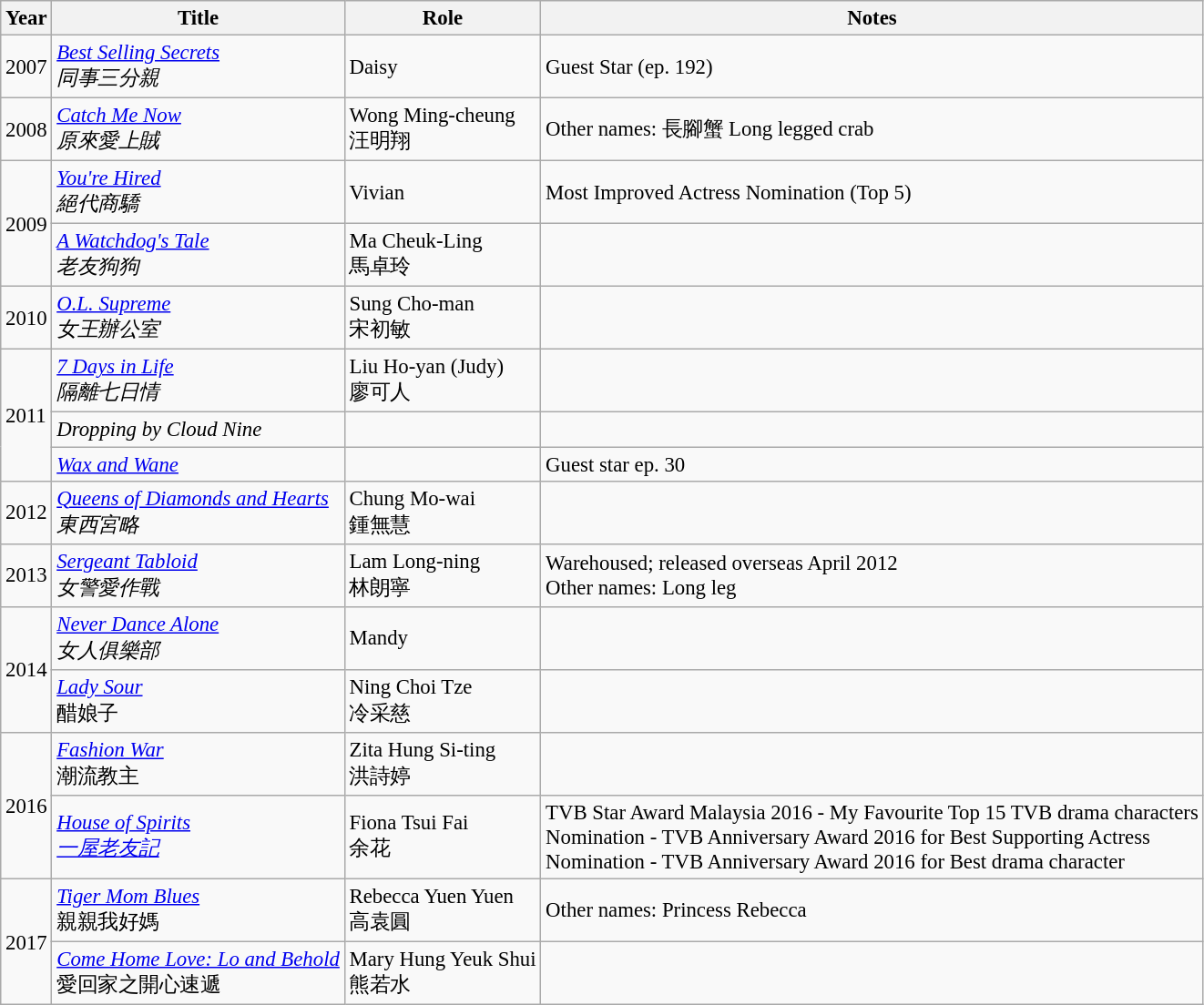<table class="wikitable" style="font-size: 95%;">
<tr>
<th>Year</th>
<th>Title</th>
<th>Role</th>
<th>Notes</th>
</tr>
<tr>
<td>2007</td>
<td><em><a href='#'>Best Selling Secrets</a><br>同事三分親</em></td>
<td>Daisy</td>
<td>Guest Star (ep. 192)</td>
</tr>
<tr>
<td>2008</td>
<td><em><a href='#'>Catch Me Now</a><br>原來愛上賊</em></td>
<td>Wong Ming-cheung<br>汪明翔</td>
<td>Other names: 長腳蟹 Long legged crab</td>
</tr>
<tr>
<td rowspan=2>2009</td>
<td><em><a href='#'>You're Hired</a><br>絕代商驕</em></td>
<td>Vivian</td>
<td>Most Improved Actress Nomination (Top 5)</td>
</tr>
<tr>
<td><em><a href='#'>A Watchdog's Tale</a><br>老友狗狗</em></td>
<td>Ma Cheuk-Ling<br>馬卓玲</td>
<td></td>
</tr>
<tr>
<td>2010</td>
<td><em><a href='#'>O.L. Supreme</a><br>女王辦公室</em></td>
<td>Sung Cho-man<br>宋初敏</td>
<td></td>
</tr>
<tr>
<td rowspan=3>2011</td>
<td><em><a href='#'>7 Days in Life</a><br>隔離七日情</em></td>
<td>Liu Ho-yan (Judy)<br>廖可人</td>
<td></td>
</tr>
<tr>
<td><em>Dropping by Cloud Nine</em></td>
<td></td>
<td></td>
</tr>
<tr>
<td><em><a href='#'>Wax and Wane</a></em></td>
<td></td>
<td>Guest star ep. 30</td>
</tr>
<tr>
<td rowspan=1>2012</td>
<td><em><a href='#'>Queens of Diamonds and Hearts</a><br>東西宮略</em></td>
<td>Chung Mo-wai<br>鍾無慧</td>
<td></td>
</tr>
<tr>
<td>2013</td>
<td><em><a href='#'>Sergeant Tabloid</a><br>女警愛作戰</em></td>
<td>Lam Long-ning<br>林朗寧</td>
<td>Warehoused; released overseas April 2012<br>Other names: Long leg</td>
</tr>
<tr>
<td rowspan=2>2014</td>
<td><em><a href='#'>Never Dance Alone</a><br>女人俱樂部</em></td>
<td>Mandy</td>
<td></td>
</tr>
<tr>
<td><em><a href='#'>Lady Sour</a></em><br>醋娘子</td>
<td>Ning Choi Tze<br>冷采慈</td>
<td></td>
</tr>
<tr>
<td rowspan="2">2016</td>
<td><em><a href='#'>Fashion War</a></em><br>潮流教主</td>
<td>Zita Hung Si-ting<br>洪詩婷</td>
<td></td>
</tr>
<tr>
<td><em><a href='#'>House of Spirits<br>一屋老友記</a></em></td>
<td>Fiona Tsui Fai<br>余花</td>
<td>TVB Star Award Malaysia 2016 - My Favourite Top 15 TVB drama characters<br>Nomination - TVB Anniversary Award 2016 for Best Supporting Actress<br>Nomination - TVB Anniversary Award 2016 for Best drama character</td>
</tr>
<tr>
<td rowspan="2">2017</td>
<td><em><a href='#'>Tiger Mom Blues</a></em><br>親親我好媽</td>
<td>Rebecca Yuen Yuen<br>高袁圓</td>
<td>Other names: Princess Rebecca</td>
</tr>
<tr>
<td><em><a href='#'>Come Home Love: Lo and Behold</a></em><br>愛回家之開心速遞</td>
<td>Mary Hung Yeuk Shui<br>熊若水</td>
<td></td>
</tr>
</table>
